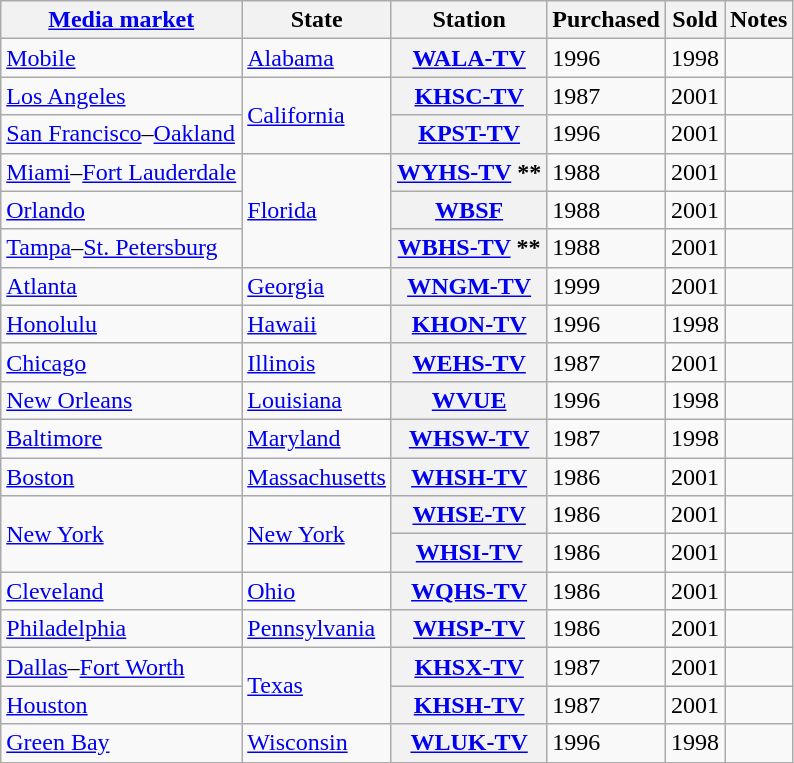<table class="wikitable sortable">
<tr>
<th scope="col"><a href='#'>Media market</a></th>
<th scope="col">State</th>
<th scope="col">Station</th>
<th scope="col">Purchased</th>
<th scope="col">Sold</th>
<th scope="col" class="unsortable">Notes</th>
</tr>
<tr>
<td><a href='#'>Mobile</a></td>
<td><a href='#'>Alabama</a></td>
<th scope="row"><a href='#'>WALA-TV</a></th>
<td>1996</td>
<td>1998</td>
<td></td>
</tr>
<tr>
<td><a href='#'>Los Angeles</a></td>
<td rowspan="2"><a href='#'>California</a></td>
<th scope="row"><a href='#'>KHSC-TV</a></th>
<td>1987</td>
<td>2001</td>
<td></td>
</tr>
<tr>
<td><a href='#'>San Francisco</a>–<a href='#'>Oakland</a></td>
<th scope="row"><a href='#'>KPST-TV</a></th>
<td>1996</td>
<td>2001</td>
<td></td>
</tr>
<tr>
<td><a href='#'>Miami</a>–<a href='#'>Fort Lauderdale</a></td>
<td rowspan="3"><a href='#'>Florida</a></td>
<th scope="row"><a href='#'>WYHS-TV</a> **</th>
<td>1988</td>
<td>2001</td>
<td></td>
</tr>
<tr>
<td><a href='#'>Orlando</a></td>
<th scope="row"><a href='#'>WBSF</a></th>
<td>1988</td>
<td>2001</td>
<td></td>
</tr>
<tr>
<td><a href='#'>Tampa</a>–<a href='#'>St. Petersburg</a></td>
<th scope="row"><a href='#'>WBHS-TV</a> **</th>
<td>1988</td>
<td>2001</td>
<td></td>
</tr>
<tr>
<td><a href='#'>Atlanta</a></td>
<td><a href='#'>Georgia</a></td>
<th scope="row"><a href='#'>WNGM-TV</a></th>
<td>1999</td>
<td>2001</td>
<td></td>
</tr>
<tr>
<td><a href='#'>Honolulu</a></td>
<td><a href='#'>Hawaii</a></td>
<th scope="row"><a href='#'>KHON-TV</a></th>
<td>1996</td>
<td>1998</td>
<td></td>
</tr>
<tr>
<td><a href='#'>Chicago</a></td>
<td><a href='#'>Illinois</a></td>
<th scope="row"><a href='#'>WEHS-TV</a></th>
<td>1987</td>
<td>2001</td>
<td></td>
</tr>
<tr>
<td><a href='#'>New Orleans</a></td>
<td><a href='#'>Louisiana</a></td>
<th scope="row"><a href='#'>WVUE</a></th>
<td>1996</td>
<td>1998</td>
<td></td>
</tr>
<tr>
<td><a href='#'>Baltimore</a></td>
<td><a href='#'>Maryland</a></td>
<th scope="row"><a href='#'>WHSW-TV</a></th>
<td>1987</td>
<td>1998</td>
<td></td>
</tr>
<tr>
<td><a href='#'>Boston</a></td>
<td><a href='#'>Massachusetts</a></td>
<th scope="row"><a href='#'>WHSH-TV</a></th>
<td>1986</td>
<td>2001</td>
<td></td>
</tr>
<tr>
<td rowspan="2"><a href='#'>New York</a></td>
<td rowspan="2"><a href='#'>New York</a></td>
<th scope="row"><a href='#'>WHSE-TV</a></th>
<td>1986</td>
<td>2001</td>
<td></td>
</tr>
<tr>
<th scope="row"><a href='#'>WHSI-TV</a></th>
<td>1986</td>
<td>2001</td>
<td></td>
</tr>
<tr>
<td><a href='#'>Cleveland</a></td>
<td><a href='#'>Ohio</a></td>
<th scope="row"><a href='#'>WQHS-TV</a></th>
<td>1986</td>
<td>2001</td>
<td></td>
</tr>
<tr>
<td><a href='#'>Philadelphia</a></td>
<td><a href='#'>Pennsylvania</a></td>
<th scope="row"><a href='#'>WHSP-TV</a></th>
<td>1986</td>
<td>2001</td>
<td></td>
</tr>
<tr>
<td><a href='#'>Dallas</a>–<a href='#'>Fort Worth</a></td>
<td rowspan="2"><a href='#'>Texas</a></td>
<th scope="row"><a href='#'>KHSX-TV</a></th>
<td>1987</td>
<td>2001</td>
<td></td>
</tr>
<tr>
<td><a href='#'>Houston</a></td>
<th scope="row"><a href='#'>KHSH-TV</a></th>
<td>1987</td>
<td>2001</td>
<td></td>
</tr>
<tr>
<td><a href='#'>Green Bay</a></td>
<td><a href='#'>Wisconsin</a></td>
<th scope="row"><a href='#'>WLUK-TV</a></th>
<td>1996</td>
<td>1998</td>
<td></td>
</tr>
</table>
